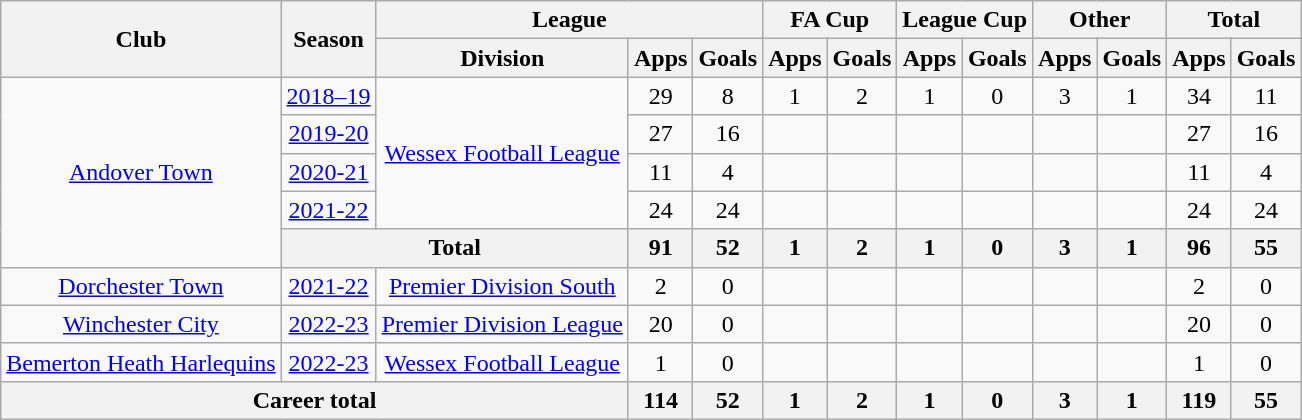<table class="wikitable" style="text-align:center">
<tr>
<th rowspan="2">Club</th>
<th rowspan="2">Season</th>
<th colspan="3">League</th>
<th colspan="2">FA Cup</th>
<th colspan="2">League Cup</th>
<th colspan="2">Other</th>
<th colspan="2">Total</th>
</tr>
<tr>
<th>Division</th>
<th>Apps</th>
<th>Goals</th>
<th>Apps</th>
<th>Goals</th>
<th>Apps</th>
<th>Goals</th>
<th>Apps</th>
<th>Goals</th>
<th>Apps</th>
<th>Goals</th>
</tr>
<tr>
<td rowspan=5><a href='#'>Andover Town</a></td>
<td><a href='#'>2018–19</a></td>
<td rowspan=4><a href='#'>Wessex Football League</a></td>
<td>29</td>
<td>8</td>
<td>1</td>
<td>2</td>
<td>1</td>
<td>0</td>
<td>3</td>
<td>1</td>
<td>34</td>
<td>11</td>
</tr>
<tr>
<td><a href='#'>2019-20</a></td>
<td>27</td>
<td>16</td>
<td></td>
<td></td>
<td></td>
<td></td>
<td></td>
<td></td>
<td>27</td>
<td>16</td>
</tr>
<tr>
<td><a href='#'>2020-21</a></td>
<td>11</td>
<td>4</td>
<td></td>
<td></td>
<td></td>
<td></td>
<td></td>
<td></td>
<td>11</td>
<td>4</td>
</tr>
<tr>
<td><a href='#'>2021-22</a></td>
<td>24</td>
<td>24</td>
<td></td>
<td></td>
<td></td>
<td></td>
<td></td>
<td></td>
<td>24</td>
<td>24</td>
</tr>
<tr>
<th colspan=2>Total</th>
<th>91</th>
<th>52</th>
<th>1</th>
<th>2</th>
<th>1</th>
<th>0</th>
<th>3</th>
<th>1</th>
<th>96</th>
<th>55</th>
</tr>
<tr>
<td><a href='#'>Dorchester Town</a></td>
<td><a href='#'>2021-22</a></td>
<td><a href='#'>Premier Division South</a></td>
<td>2</td>
<td>0</td>
<td></td>
<td></td>
<td></td>
<td></td>
<td></td>
<td></td>
<td>2</td>
<td>0</td>
</tr>
<tr>
<td><a href='#'>Winchester City</a></td>
<td><a href='#'>2022-23</a></td>
<td><a href='#'>Premier Division League</a></td>
<td>20</td>
<td>0</td>
<td></td>
<td></td>
<td></td>
<td></td>
<td></td>
<td></td>
<td>20</td>
<td>0</td>
</tr>
<tr>
<td><a href='#'>Bemerton Heath Harlequins</a></td>
<td><a href='#'>2022-23</a></td>
<td><a href='#'>Wessex Football League</a></td>
<td>1</td>
<td>0</td>
<td></td>
<td></td>
<td></td>
<td></td>
<td></td>
<td></td>
<td>1</td>
<td>0</td>
</tr>
<tr>
<th colspan="3">Career total</th>
<th>114</th>
<th>52</th>
<th>1</th>
<th>2</th>
<th>1</th>
<th>0</th>
<th>3</th>
<th>1</th>
<th>119</th>
<th>55</th>
</tr>
</table>
